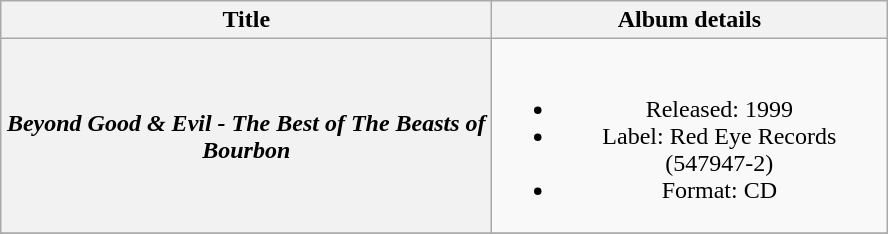<table class="wikitable plainrowheaders" style="text-align:center;">
<tr>
<th scope="col" rowspan="1" style="width:20em;">Title</th>
<th scope="col" rowspan="1" style="width:16em;">Album details</th>
</tr>
<tr>
<th scope="row"><em>Beyond Good & Evil - The Best of The Beasts of Bourbon</em></th>
<td><br><ul><li>Released: 1999</li><li>Label: Red Eye Records (547947-2)</li><li>Format: CD</li></ul></td>
</tr>
<tr>
</tr>
</table>
